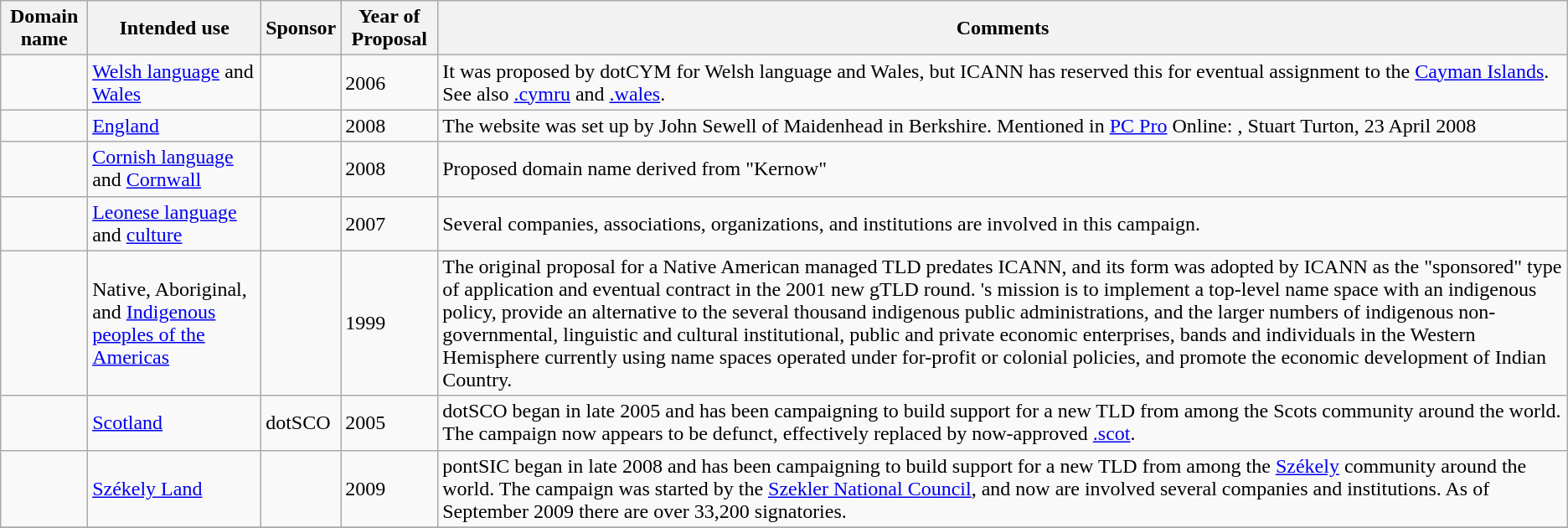<table class="wikitable">
<tr>
<th>Domain name</th>
<th>Intended use</th>
<th>Sponsor</th>
<th>Year of Proposal</th>
<th>Comments</th>
</tr>
<tr>
<td><del></del></td>
<td><a href='#'>Welsh language</a> and <a href='#'>Wales</a></td>
<td></td>
<td>2006</td>
<td>It was proposed by dotCYM for Welsh language and Wales, but ICANN has reserved this for eventual assignment to the <a href='#'>Cayman Islands</a>. See also <a href='#'>.cymru</a> and <a href='#'>.wales</a>.</td>
</tr>
<tr>
<td></td>
<td><a href='#'>England</a></td>
<td></td>
<td>2008</td>
<td>The  website was set up by John Sewell of Maidenhead in Berkshire. Mentioned in <a href='#'>PC Pro</a> Online:  , Stuart Turton, 23 April 2008</td>
</tr>
<tr>
<td></td>
<td><a href='#'>Cornish language</a> and <a href='#'>Cornwall</a></td>
<td></td>
<td>2008</td>
<td>Proposed domain name derived from "Kernow"</td>
</tr>
<tr>
<td></td>
<td><a href='#'>Leonese language</a> and <a href='#'>culture</a></td>
<td></td>
<td>2007</td>
<td>Several companies, associations, organizations, and institutions are involved in this campaign.</td>
</tr>
<tr>
<td></td>
<td>Native, Aboriginal, and <a href='#'>Indigenous peoples of the Americas</a></td>
<td></td>
<td>1999</td>
<td>The original proposal for a Native American managed TLD predates ICANN, and its form was adopted by ICANN as the "sponsored" type of application and eventual contract in the 2001 new gTLD round.  's mission is to implement a top-level name space with an indigenous policy, provide an alternative to the several thousand indigenous public administrations, and the larger numbers of indigenous non-governmental, linguistic and cultural institutional, public and private economic enterprises, bands and individuals in the Western Hemisphere currently using name spaces operated under for-profit or colonial policies, and promote the economic development of Indian Country.</td>
</tr>
<tr>
<td><del></del></td>
<td><a href='#'>Scotland</a></td>
<td>dotSCO</td>
<td>2005</td>
<td>dotSCO began in late 2005 and has been campaigning to build support for a new TLD from among the Scots community around the world. The campaign now appears to be defunct, effectively replaced by now-approved <a href='#'>.scot</a>.</td>
</tr>
<tr>
<td></td>
<td><a href='#'>Székely Land</a></td>
<td></td>
<td>2009</td>
<td>pontSIC began in late 2008 and has been campaigning to build support for a new TLD from among the <a href='#'>Székely</a> community around the world. The campaign was started by the <a href='#'>Szekler National Council</a>, and now are involved several companies and institutions. As of September 2009 there are over 33,200 signatories.</td>
</tr>
<tr>
</tr>
</table>
